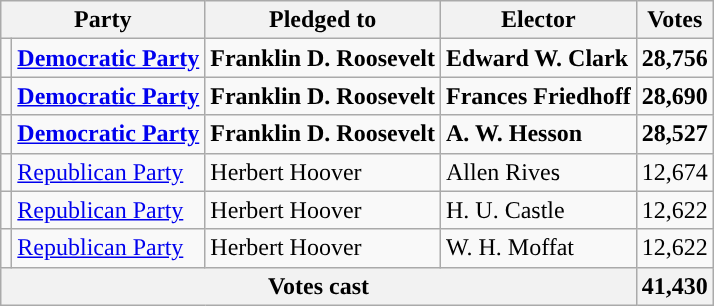<table class="wikitable">
<tr>
<th colspan=2>Party</th>
<th>Pledged to</th>
<th>Elector</th>
<th>Votes</th>
</tr>
<tr style="font-weight:bold">
<td></td>
<td><a href='#'>Democratic Party</a></td>
<td>Franklin D. Roosevelt</td>
<td>Edward W. Clark</td>
<td align="right">28,756</td>
</tr>
<tr style="font-weight:bold">
<td></td>
<td><a href='#'>Democratic Party</a></td>
<td>Franklin D. Roosevelt</td>
<td>Frances Friedhoff</td>
<td align="right">28,690</td>
</tr>
<tr style="font-weight:bold">
<td></td>
<td><a href='#'>Democratic Party</a></td>
<td>Franklin D. Roosevelt</td>
<td>A. W. Hesson</td>
<td align="right">28,527</td>
</tr>
<tr>
<td></td>
<td><a href='#'>Republican Party</a></td>
<td>Herbert Hoover</td>
<td>Allen Rives</td>
<td align="right">12,674</td>
</tr>
<tr>
<td></td>
<td><a href='#'>Republican Party</a></td>
<td>Herbert Hoover</td>
<td>H. U. Castle</td>
<td align="right">12,622</td>
</tr>
<tr>
<td></td>
<td><a href='#'>Republican Party</a></td>
<td>Herbert Hoover</td>
<td>W. H. Moffat</td>
<td align="right">12,622</td>
</tr>
<tr>
<th colspan="4">Votes cast</th>
<th>41,430</th>
</tr>
</table>
